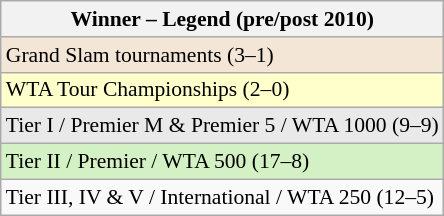<table class=wikitable style="font-size:90%">
<tr>
<th>Winner – Legend (pre/post 2010)</th>
</tr>
<tr>
<td bgcolor="#f3e6d7">Grand Slam tournaments (3–1)</td>
</tr>
<tr>
<td bgcolor="#ffffcc">WTA Tour Championships (2–0)</td>
</tr>
<tr>
<td bgcolor="#e9e9e9">Tier I / Premier M & Premier 5 / WTA 1000 (9–9)</td>
</tr>
<tr>
<td bgcolor="#d4f1c5">Tier II / Premier / WTA 500 (17–8)</td>
</tr>
<tr>
<td>Tier III, IV & V / International / WTA 250 (12–5)</td>
</tr>
</table>
